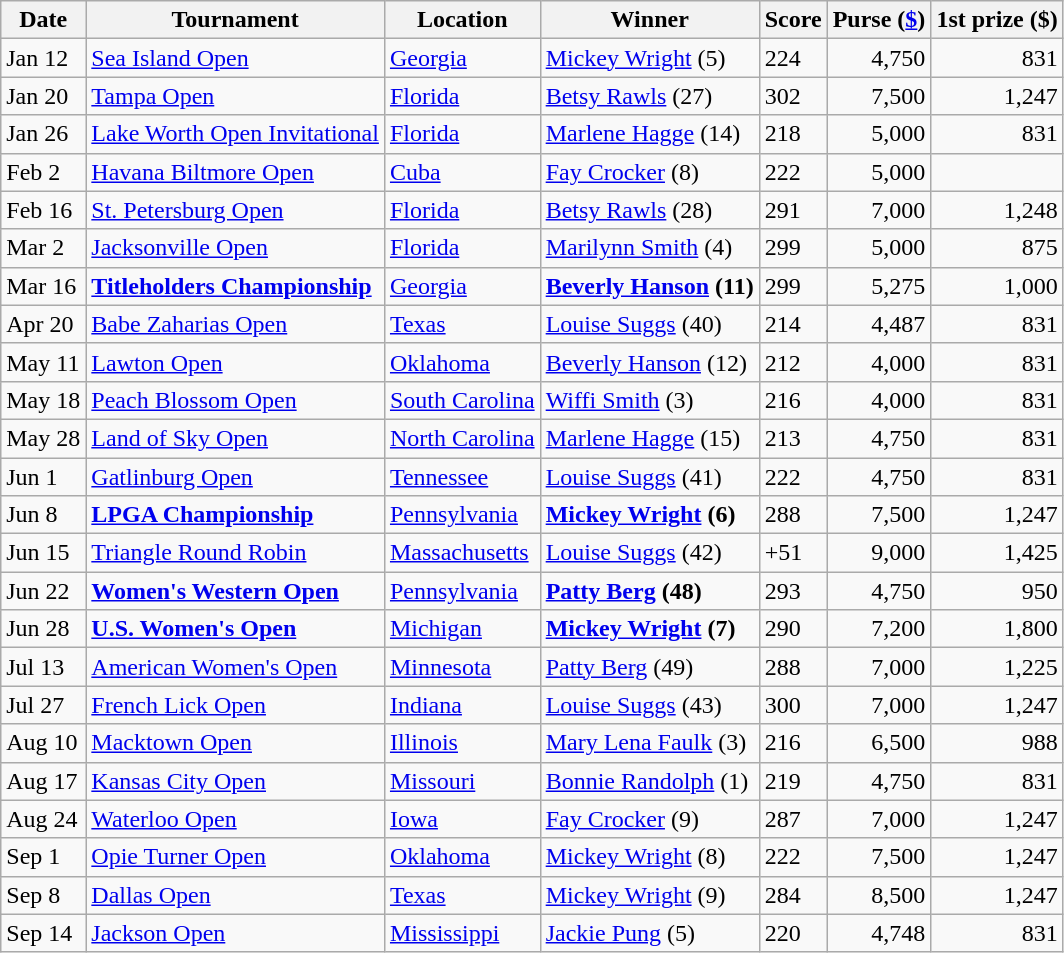<table class="wikitable sortable">
<tr>
<th>Date</th>
<th>Tournament</th>
<th>Location</th>
<th>Winner</th>
<th>Score</th>
<th>Purse (<a href='#'>$</a>)</th>
<th>1st prize ($)</th>
</tr>
<tr>
<td>Jan 12</td>
<td><a href='#'>Sea Island Open</a></td>
<td><a href='#'>Georgia</a></td>
<td> <a href='#'>Mickey Wright</a> (5)</td>
<td>224</td>
<td align=right>4,750</td>
<td align=right>831</td>
</tr>
<tr>
<td>Jan 20</td>
<td><a href='#'>Tampa Open</a></td>
<td><a href='#'>Florida</a></td>
<td> <a href='#'>Betsy Rawls</a> (27)</td>
<td>302</td>
<td align=right>7,500</td>
<td align=right>1,247</td>
</tr>
<tr>
<td>Jan 26</td>
<td><a href='#'>Lake Worth Open Invitational</a></td>
<td><a href='#'>Florida</a></td>
<td> <a href='#'>Marlene Hagge</a> (14)</td>
<td>218</td>
<td align=right>5,000</td>
<td align=right>831</td>
</tr>
<tr>
<td>Feb 2</td>
<td><a href='#'>Havana Biltmore Open</a></td>
<td><a href='#'>Cuba</a></td>
<td> <a href='#'>Fay Crocker</a> (8)</td>
<td>222</td>
<td align=right>5,000</td>
<td align=right></td>
</tr>
<tr>
<td>Feb 16</td>
<td><a href='#'>St. Petersburg Open</a></td>
<td><a href='#'>Florida</a></td>
<td> <a href='#'>Betsy Rawls</a> (28)</td>
<td>291</td>
<td align=right>7,000</td>
<td align=right>1,248</td>
</tr>
<tr>
<td>Mar 2</td>
<td><a href='#'>Jacksonville Open</a></td>
<td><a href='#'>Florida</a></td>
<td> <a href='#'>Marilynn Smith</a> (4)</td>
<td>299</td>
<td align=right>5,000</td>
<td align=right>875</td>
</tr>
<tr>
<td>Mar 16</td>
<td><strong><a href='#'>Titleholders Championship</a></strong></td>
<td><a href='#'>Georgia</a></td>
<td> <strong><a href='#'>Beverly Hanson</a> (11)</strong></td>
<td>299</td>
<td align=right>5,275</td>
<td align=right>1,000</td>
</tr>
<tr>
<td>Apr 20</td>
<td><a href='#'>Babe Zaharias Open</a></td>
<td><a href='#'>Texas</a></td>
<td> <a href='#'>Louise Suggs</a> (40)</td>
<td>214</td>
<td align=right>4,487</td>
<td align=right>831</td>
</tr>
<tr>
<td>May 11</td>
<td><a href='#'>Lawton Open</a></td>
<td><a href='#'>Oklahoma</a></td>
<td> <a href='#'>Beverly Hanson</a> (12)</td>
<td>212</td>
<td align=right>4,000</td>
<td align=right>831</td>
</tr>
<tr>
<td>May 18</td>
<td><a href='#'>Peach Blossom Open</a></td>
<td><a href='#'>South Carolina</a></td>
<td> <a href='#'>Wiffi Smith</a> (3)</td>
<td>216</td>
<td align=right>4,000</td>
<td align=right>831</td>
</tr>
<tr>
<td>May 28</td>
<td><a href='#'>Land of Sky Open</a></td>
<td><a href='#'>North Carolina</a></td>
<td> <a href='#'>Marlene Hagge</a> (15)</td>
<td>213</td>
<td align=right>4,750</td>
<td align=right>831</td>
</tr>
<tr>
<td>Jun 1</td>
<td><a href='#'>Gatlinburg Open</a></td>
<td><a href='#'>Tennessee</a></td>
<td> <a href='#'>Louise Suggs</a> (41)</td>
<td>222</td>
<td align=right>4,750</td>
<td align=right>831</td>
</tr>
<tr>
<td>Jun 8</td>
<td><strong><a href='#'>LPGA Championship</a></strong></td>
<td><a href='#'>Pennsylvania</a></td>
<td> <strong><a href='#'>Mickey Wright</a> (6)</strong></td>
<td>288</td>
<td align=right>7,500</td>
<td align=right>1,247</td>
</tr>
<tr>
<td>Jun 15</td>
<td><a href='#'>Triangle Round Robin</a></td>
<td><a href='#'>Massachusetts</a></td>
<td> <a href='#'>Louise Suggs</a> (42)</td>
<td>+51</td>
<td align=right>9,000</td>
<td align=right>1,425</td>
</tr>
<tr>
<td>Jun 22</td>
<td><strong><a href='#'>Women's Western Open</a></strong></td>
<td><a href='#'>Pennsylvania</a></td>
<td> <strong><a href='#'>Patty Berg</a> (48)</strong></td>
<td>293</td>
<td align=right>4,750</td>
<td align=right>950</td>
</tr>
<tr>
<td>Jun 28</td>
<td><strong><a href='#'>U.S. Women's Open</a></strong></td>
<td><a href='#'>Michigan</a></td>
<td> <strong><a href='#'>Mickey Wright</a> (7)</strong></td>
<td>290</td>
<td align=right>7,200</td>
<td align=right>1,800</td>
</tr>
<tr>
<td>Jul 13</td>
<td><a href='#'>American Women's Open</a></td>
<td><a href='#'>Minnesota</a></td>
<td> <a href='#'>Patty Berg</a> (49)</td>
<td>288</td>
<td align=right>7,000</td>
<td align=right>1,225</td>
</tr>
<tr>
<td>Jul 27</td>
<td><a href='#'>French Lick Open</a></td>
<td><a href='#'>Indiana</a></td>
<td> <a href='#'>Louise Suggs</a> (43)</td>
<td>300</td>
<td align=right>7,000</td>
<td align=right>1,247</td>
</tr>
<tr>
<td>Aug 10</td>
<td><a href='#'>Macktown Open</a></td>
<td><a href='#'>Illinois</a></td>
<td> <a href='#'>Mary Lena Faulk</a> (3)</td>
<td>216</td>
<td align=right>6,500</td>
<td align=right>988</td>
</tr>
<tr>
<td>Aug 17</td>
<td><a href='#'>Kansas City Open</a></td>
<td><a href='#'>Missouri</a></td>
<td> <a href='#'>Bonnie Randolph</a> (1)</td>
<td>219</td>
<td align=right>4,750</td>
<td align=right>831</td>
</tr>
<tr>
<td>Aug 24</td>
<td><a href='#'>Waterloo Open</a></td>
<td><a href='#'>Iowa</a></td>
<td> <a href='#'>Fay Crocker</a> (9)</td>
<td>287</td>
<td align=right>7,000</td>
<td align=right>1,247</td>
</tr>
<tr>
<td>Sep 1</td>
<td><a href='#'>Opie Turner Open</a></td>
<td><a href='#'>Oklahoma</a></td>
<td> <a href='#'>Mickey Wright</a> (8)</td>
<td>222</td>
<td align=right>7,500</td>
<td align=right>1,247</td>
</tr>
<tr>
<td>Sep 8</td>
<td><a href='#'>Dallas Open</a></td>
<td><a href='#'>Texas</a></td>
<td> <a href='#'>Mickey Wright</a> (9)</td>
<td>284</td>
<td align=right>8,500</td>
<td align=right>1,247</td>
</tr>
<tr>
<td>Sep 14</td>
<td><a href='#'>Jackson Open</a></td>
<td><a href='#'>Mississippi</a></td>
<td> <a href='#'>Jackie Pung</a> (5)</td>
<td>220</td>
<td align=right>4,748</td>
<td align=right>831</td>
</tr>
</table>
